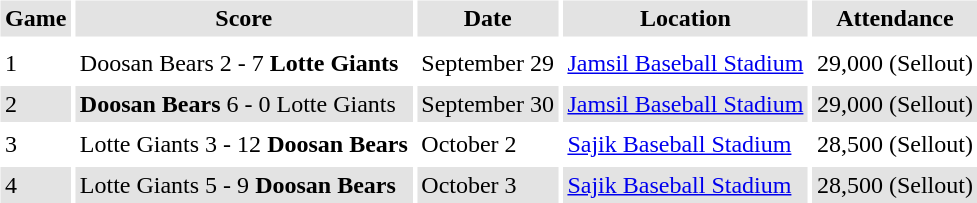<table border="0" cellspacing="3" cellpadding="3">
<tr style="background: #e3e3e3;">
<th>Game</th>
<th>Score</th>
<th>Date</th>
<th>Location</th>
<th>Attendance</th>
</tr>
<tr style="background: #e3e3e3;">
</tr>
<tr>
<td>1</td>
<td>Doosan Bears 2 - 7 <strong>Lotte Giants</strong></td>
<td>September 29</td>
<td><a href='#'>Jamsil Baseball Stadium</a></td>
<td>29,000 (Sellout)</td>
</tr>
<tr style="background: #e3e3e3;">
<td>2</td>
<td><strong>Doosan Bears</strong> 6 - 0 Lotte Giants</td>
<td>September 30</td>
<td><a href='#'>Jamsil Baseball Stadium</a></td>
<td>29,000 (Sellout)</td>
</tr>
<tr>
<td>3</td>
<td>Lotte Giants 3 - 12 <strong>Doosan Bears</strong></td>
<td>October 2</td>
<td><a href='#'>Sajik Baseball Stadium</a></td>
<td>28,500 (Sellout)</td>
</tr>
<tr style="background: #e3e3e3;">
<td>4</td>
<td>Lotte Giants 5 - 9 <strong>Doosan Bears</strong></td>
<td>October 3</td>
<td><a href='#'>Sajik Baseball Stadium</a></td>
<td>28,500 (Sellout)</td>
</tr>
</table>
